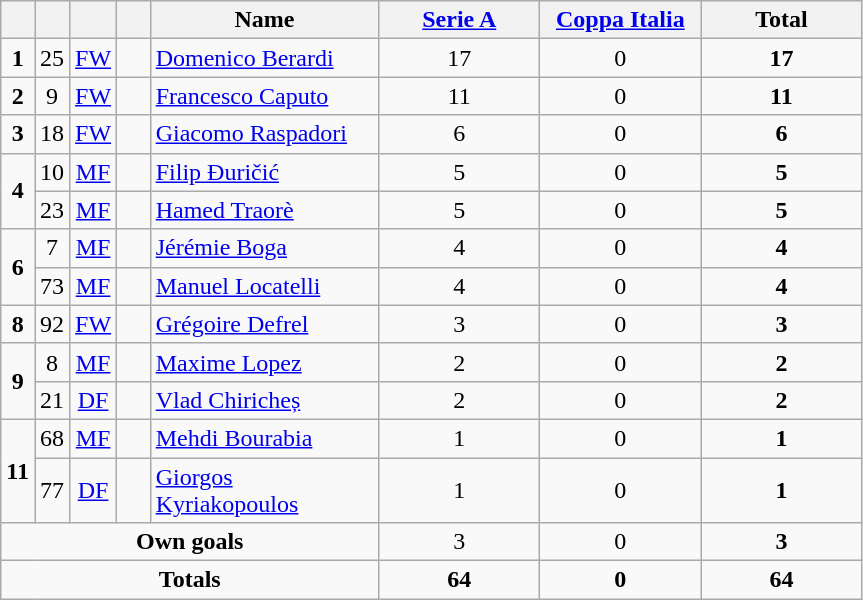<table class="wikitable" style="text-align:center">
<tr>
<th width=15></th>
<th width=15></th>
<th width=15></th>
<th width=15></th>
<th width=145>Name</th>
<th width=100><a href='#'>Serie A</a></th>
<th width=100><a href='#'>Coppa Italia</a></th>
<th width=100>Total</th>
</tr>
<tr>
<td rowspan=1><strong>1</strong></td>
<td>25</td>
<td><a href='#'>FW</a></td>
<td></td>
<td align=left><a href='#'>Domenico Berardi</a></td>
<td>17</td>
<td>0</td>
<td><strong>17</strong></td>
</tr>
<tr>
<td rowspan=1><strong>2</strong></td>
<td>9</td>
<td><a href='#'>FW</a></td>
<td></td>
<td align=left><a href='#'>Francesco Caputo</a></td>
<td>11</td>
<td>0</td>
<td><strong>11</strong></td>
</tr>
<tr>
<td rowspan=1><strong>3</strong></td>
<td>18</td>
<td><a href='#'>FW</a></td>
<td></td>
<td align=left><a href='#'>Giacomo Raspadori</a></td>
<td>6</td>
<td>0</td>
<td><strong>6</strong></td>
</tr>
<tr>
<td rowspan=2><strong>4</strong></td>
<td>10</td>
<td><a href='#'>MF</a></td>
<td></td>
<td align=left><a href='#'>Filip Đuričić</a></td>
<td>5</td>
<td>0</td>
<td><strong>5</strong></td>
</tr>
<tr>
<td>23</td>
<td><a href='#'>MF</a></td>
<td></td>
<td align=left><a href='#'>Hamed Traorè</a></td>
<td>5</td>
<td>0</td>
<td><strong>5</strong></td>
</tr>
<tr>
<td rowspan=2><strong>6</strong></td>
<td>7</td>
<td><a href='#'>MF</a></td>
<td></td>
<td align=left><a href='#'>Jérémie Boga</a></td>
<td>4</td>
<td>0</td>
<td><strong>4</strong></td>
</tr>
<tr>
<td>73</td>
<td><a href='#'>MF</a></td>
<td></td>
<td align=left><a href='#'>Manuel Locatelli</a></td>
<td>4</td>
<td>0</td>
<td><strong>4</strong></td>
</tr>
<tr>
<td rowspan=1><strong>8</strong></td>
<td>92</td>
<td><a href='#'>FW</a></td>
<td></td>
<td align=left><a href='#'>Grégoire Defrel</a></td>
<td>3</td>
<td>0</td>
<td><strong>3</strong></td>
</tr>
<tr>
<td rowspan=2><strong>9</strong></td>
<td>8</td>
<td><a href='#'>MF</a></td>
<td></td>
<td align=left><a href='#'>Maxime Lopez</a></td>
<td>2</td>
<td>0</td>
<td><strong>2</strong></td>
</tr>
<tr>
<td>21</td>
<td><a href='#'>DF</a></td>
<td></td>
<td align=left><a href='#'>Vlad Chiricheș</a></td>
<td>2</td>
<td>0</td>
<td><strong>2</strong></td>
</tr>
<tr>
<td rowspan=2><strong>11</strong></td>
<td>68</td>
<td><a href='#'>MF</a></td>
<td></td>
<td align=left><a href='#'>Mehdi Bourabia</a></td>
<td>1</td>
<td>0</td>
<td><strong>1</strong></td>
</tr>
<tr>
<td>77</td>
<td><a href='#'>DF</a></td>
<td></td>
<td align=left><a href='#'>Giorgos Kyriakopoulos</a></td>
<td>1</td>
<td>0</td>
<td><strong>1</strong></td>
</tr>
<tr>
<td colspan=5><strong>Own goals</strong></td>
<td>3</td>
<td>0</td>
<td><strong>3</strong></td>
</tr>
<tr>
<td colspan=5><strong>Totals</strong></td>
<td><strong>64</strong></td>
<td><strong>0</strong></td>
<td><strong>64</strong></td>
</tr>
</table>
